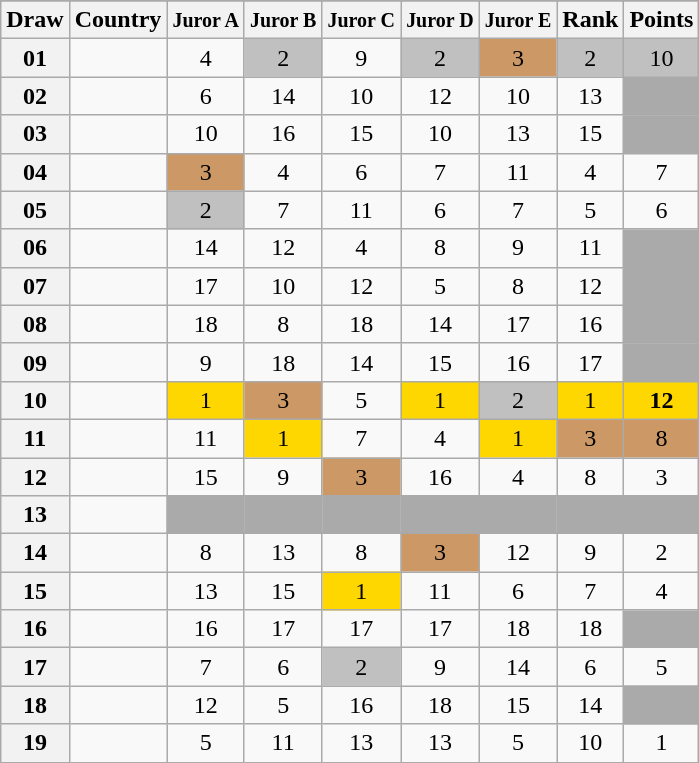<table class="sortable wikitable collapsible plainrowheaders" style="text-align:center;">
<tr>
</tr>
<tr>
<th scope="col">Draw</th>
<th scope="col">Country</th>
<th scope="col"><small>Juror A</small></th>
<th scope="col"><small>Juror B</small></th>
<th scope="col"><small>Juror C</small></th>
<th scope="col"><small>Juror D</small></th>
<th scope="col"><small>Juror E</small></th>
<th scope="col">Rank</th>
<th scope="col">Points</th>
</tr>
<tr>
<th scope="row" style="text-align:center;">01</th>
<td style="text-align:left;"></td>
<td>4</td>
<td style="background:silver;">2</td>
<td>9</td>
<td style="background:silver;">2</td>
<td style="background:#CC9966;">3</td>
<td style="background:silver;">2</td>
<td style="background:silver;">10</td>
</tr>
<tr>
<th scope="row" style="text-align:center;">02</th>
<td style="text-align:left;"></td>
<td>6</td>
<td>14</td>
<td>10</td>
<td>12</td>
<td>10</td>
<td>13</td>
<td style="background:#AAAAAA;"></td>
</tr>
<tr>
<th scope="row" style="text-align:center;">03</th>
<td style="text-align:left;"></td>
<td>10</td>
<td>16</td>
<td>15</td>
<td>10</td>
<td>13</td>
<td>15</td>
<td style="background:#AAAAAA;"></td>
</tr>
<tr>
<th scope="row" style="text-align:center;">04</th>
<td style="text-align:left;"></td>
<td style="background:#CC9966;">3</td>
<td>4</td>
<td>6</td>
<td>7</td>
<td>11</td>
<td>4</td>
<td>7</td>
</tr>
<tr>
<th scope="row" style="text-align:center;">05</th>
<td style="text-align:left;"></td>
<td style="background:silver;">2</td>
<td>7</td>
<td>11</td>
<td>6</td>
<td>7</td>
<td>5</td>
<td>6</td>
</tr>
<tr>
<th scope="row" style="text-align:center;">06</th>
<td style="text-align:left;"></td>
<td>14</td>
<td>12</td>
<td>4</td>
<td>8</td>
<td>9</td>
<td>11</td>
<td style="background:#AAAAAA;"></td>
</tr>
<tr>
<th scope="row" style="text-align:center;">07</th>
<td style="text-align:left;"></td>
<td>17</td>
<td>10</td>
<td>12</td>
<td>5</td>
<td>8</td>
<td>12</td>
<td style="background:#AAAAAA;"></td>
</tr>
<tr>
<th scope="row" style="text-align:center;">08</th>
<td style="text-align:left;"></td>
<td>18</td>
<td>8</td>
<td>18</td>
<td>14</td>
<td>17</td>
<td>16</td>
<td style="background:#AAAAAA;"></td>
</tr>
<tr>
<th scope="row" style="text-align:center;">09</th>
<td style="text-align:left;"></td>
<td>9</td>
<td>18</td>
<td>14</td>
<td>15</td>
<td>16</td>
<td>17</td>
<td style="background:#AAAAAA;"></td>
</tr>
<tr>
<th scope="row" style="text-align:center;">10</th>
<td style="text-align:left;"></td>
<td style="background:gold;">1</td>
<td style="background:#CC9966;">3</td>
<td>5</td>
<td style="background:gold;">1</td>
<td style="background:silver;">2</td>
<td style="background:gold;">1</td>
<td style="background:gold;"><strong>12</strong></td>
</tr>
<tr>
<th scope="row" style="text-align:center;">11</th>
<td style="text-align:left;"></td>
<td>11</td>
<td style="background:gold;">1</td>
<td>7</td>
<td>4</td>
<td style="background:gold;">1</td>
<td style="background:#CC9966;">3</td>
<td style="background:#CC9966;">8</td>
</tr>
<tr>
<th scope="row" style="text-align:center;">12</th>
<td style="text-align:left;"></td>
<td>15</td>
<td>9</td>
<td style="background:#CC9966;">3</td>
<td>16</td>
<td>4</td>
<td>8</td>
<td>3</td>
</tr>
<tr class="sortbottom">
<th scope="row" style="text-align:center;">13</th>
<td style="text-align:left;"></td>
<td style="background:#AAAAAA;"></td>
<td style="background:#AAAAAA;"></td>
<td style="background:#AAAAAA;"></td>
<td style="background:#AAAAAA;"></td>
<td style="background:#AAAAAA;"></td>
<td style="background:#AAAAAA;"></td>
<td style="background:#AAAAAA;"></td>
</tr>
<tr>
<th scope="row" style="text-align:center;">14</th>
<td style="text-align:left;"></td>
<td>8</td>
<td>13</td>
<td>8</td>
<td style="background:#CC9966;">3</td>
<td>12</td>
<td>9</td>
<td>2</td>
</tr>
<tr>
<th scope="row" style="text-align:center;">15</th>
<td style="text-align:left;"></td>
<td>13</td>
<td>15</td>
<td style="background:gold;">1</td>
<td>11</td>
<td>6</td>
<td>7</td>
<td>4</td>
</tr>
<tr>
<th scope="row" style="text-align:center;">16</th>
<td style="text-align:left;"></td>
<td>16</td>
<td>17</td>
<td>17</td>
<td>17</td>
<td>18</td>
<td>18</td>
<td style="background:#AAAAAA;"></td>
</tr>
<tr>
<th scope="row" style="text-align:center;">17</th>
<td style="text-align:left;"></td>
<td>7</td>
<td>6</td>
<td style="background:silver;">2</td>
<td>9</td>
<td>14</td>
<td>6</td>
<td>5</td>
</tr>
<tr>
<th scope="row" style="text-align:center;">18</th>
<td style="text-align:left;"></td>
<td>12</td>
<td>5</td>
<td>16</td>
<td>18</td>
<td>15</td>
<td>14</td>
<td style="background:#AAAAAA;"></td>
</tr>
<tr>
<th scope="row" style="text-align:center;">19</th>
<td style="text-align:left;"></td>
<td>5</td>
<td>11</td>
<td>13</td>
<td>13</td>
<td>5</td>
<td>10</td>
<td>1</td>
</tr>
</table>
